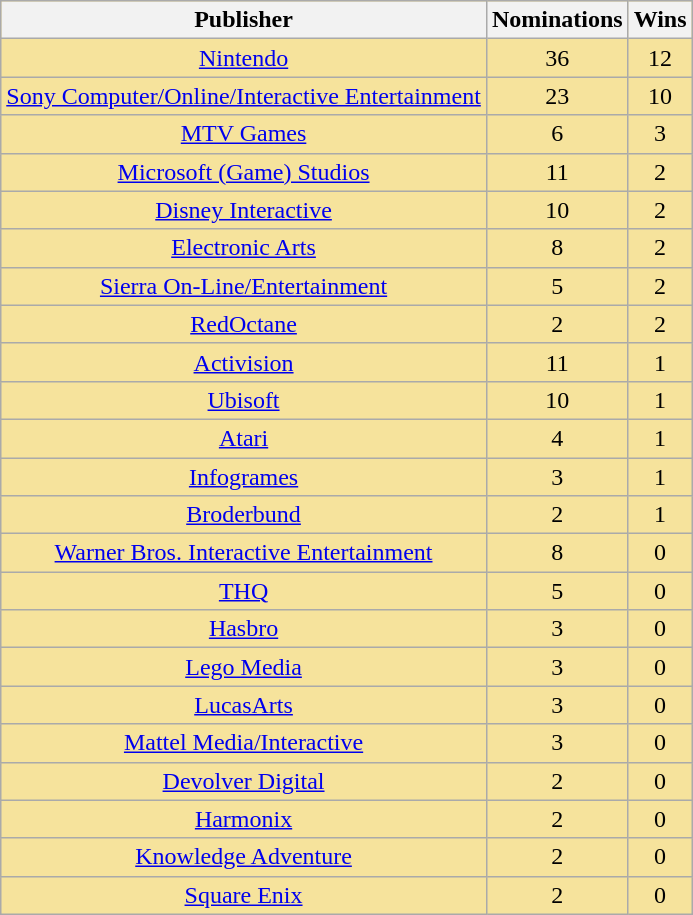<table class="wikitable sortable plainrowheaders" rowspan="2" style="text-align:center; background: #f6e39c">
<tr>
<th scope="col">Publisher</th>
<th scope="col">Nominations</th>
<th scope="col">Wins</th>
</tr>
<tr>
<td><a href='#'>Nintendo</a></td>
<td>36</td>
<td>12</td>
</tr>
<tr>
<td><a href='#'>Sony Computer/Online/Interactive Entertainment</a></td>
<td>23</td>
<td>10</td>
</tr>
<tr>
<td><a href='#'>MTV Games</a></td>
<td>6</td>
<td>3</td>
</tr>
<tr>
<td><a href='#'>Microsoft (Game) Studios</a></td>
<td>11</td>
<td>2</td>
</tr>
<tr>
<td><a href='#'>Disney Interactive</a></td>
<td>10</td>
<td>2</td>
</tr>
<tr>
<td><a href='#'>Electronic Arts</a></td>
<td>8</td>
<td>2</td>
</tr>
<tr>
<td><a href='#'>Sierra On-Line/Entertainment</a></td>
<td>5</td>
<td>2</td>
</tr>
<tr>
<td><a href='#'>RedOctane</a></td>
<td>2</td>
<td>2</td>
</tr>
<tr>
<td><a href='#'>Activision</a></td>
<td>11</td>
<td>1</td>
</tr>
<tr>
<td><a href='#'>Ubisoft</a></td>
<td>10</td>
<td>1</td>
</tr>
<tr>
<td><a href='#'>Atari</a></td>
<td>4</td>
<td>1</td>
</tr>
<tr>
<td><a href='#'>Infogrames</a></td>
<td>3</td>
<td>1</td>
</tr>
<tr>
<td><a href='#'>Broderbund</a></td>
<td>2</td>
<td>1</td>
</tr>
<tr>
<td><a href='#'>Warner Bros. Interactive Entertainment</a></td>
<td>8</td>
<td>0</td>
</tr>
<tr>
<td><a href='#'>THQ</a></td>
<td>5</td>
<td>0</td>
</tr>
<tr>
<td><a href='#'>Hasbro</a></td>
<td>3</td>
<td>0</td>
</tr>
<tr>
<td><a href='#'>Lego Media</a></td>
<td>3</td>
<td>0</td>
</tr>
<tr>
<td><a href='#'>LucasArts</a></td>
<td>3</td>
<td>0</td>
</tr>
<tr>
<td><a href='#'>Mattel Media/Interactive</a></td>
<td>3</td>
<td>0</td>
</tr>
<tr>
<td><a href='#'>Devolver Digital</a></td>
<td>2</td>
<td>0</td>
</tr>
<tr>
<td><a href='#'>Harmonix</a></td>
<td>2</td>
<td>0</td>
</tr>
<tr>
<td><a href='#'>Knowledge Adventure</a></td>
<td>2</td>
<td>0</td>
</tr>
<tr>
<td><a href='#'>Square Enix</a></td>
<td>2</td>
<td>0</td>
</tr>
</table>
